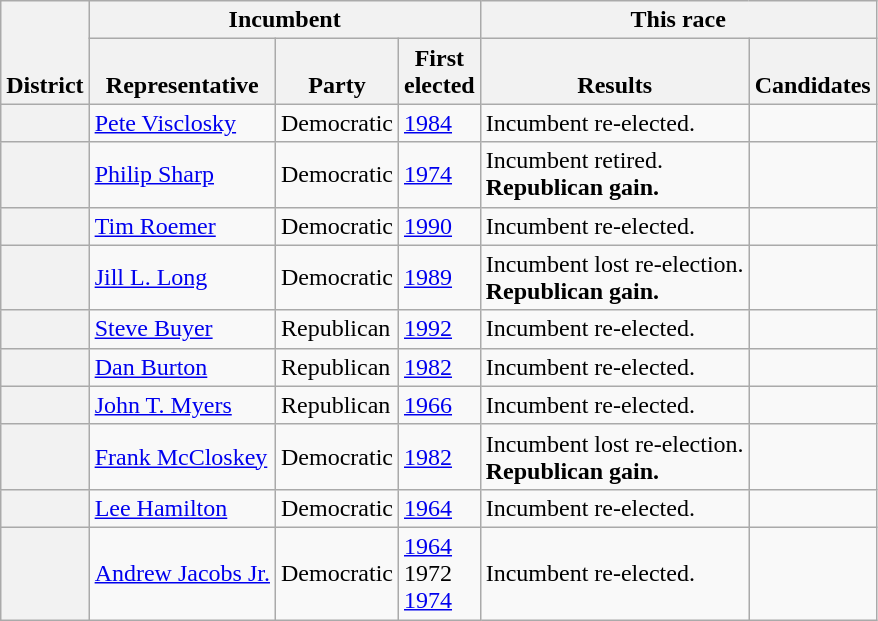<table class=wikitable>
<tr valign=bottom>
<th rowspan=2>District</th>
<th colspan=3>Incumbent</th>
<th colspan=2>This race</th>
</tr>
<tr valign=bottom>
<th>Representative</th>
<th>Party</th>
<th>First<br>elected</th>
<th>Results</th>
<th>Candidates</th>
</tr>
<tr>
<th></th>
<td><a href='#'>Pete Visclosky</a></td>
<td>Democratic</td>
<td><a href='#'>1984</a></td>
<td>Incumbent re-elected.</td>
<td nowrap></td>
</tr>
<tr>
<th></th>
<td><a href='#'>Philip Sharp</a></td>
<td>Democratic</td>
<td><a href='#'>1974</a></td>
<td>Incumbent retired.<br><strong>Republican gain.</strong></td>
<td nowrap></td>
</tr>
<tr>
<th></th>
<td><a href='#'>Tim Roemer</a></td>
<td>Democratic</td>
<td><a href='#'>1990</a></td>
<td>Incumbent re-elected.</td>
<td nowrap></td>
</tr>
<tr>
<th></th>
<td><a href='#'>Jill L. Long</a></td>
<td>Democratic</td>
<td><a href='#'>1989</a></td>
<td>Incumbent lost re-election.<br><strong>Republican gain.</strong></td>
<td nowrap></td>
</tr>
<tr>
<th></th>
<td><a href='#'>Steve Buyer</a></td>
<td>Republican</td>
<td><a href='#'>1992</a></td>
<td>Incumbent re-elected.</td>
<td nowrap></td>
</tr>
<tr>
<th></th>
<td><a href='#'>Dan Burton</a></td>
<td>Republican</td>
<td><a href='#'>1982</a></td>
<td>Incumbent re-elected.</td>
<td nowrap></td>
</tr>
<tr>
<th></th>
<td><a href='#'>John T. Myers</a></td>
<td>Republican</td>
<td><a href='#'>1966</a></td>
<td>Incumbent re-elected.</td>
<td nowrap></td>
</tr>
<tr>
<th></th>
<td><a href='#'>Frank McCloskey</a></td>
<td>Democratic</td>
<td><a href='#'>1982</a></td>
<td>Incumbent lost re-election.<br><strong>Republican gain.</strong></td>
<td nowrap></td>
</tr>
<tr>
<th></th>
<td><a href='#'>Lee Hamilton</a></td>
<td>Democratic</td>
<td><a href='#'>1964</a></td>
<td>Incumbent re-elected.</td>
<td nowrap></td>
</tr>
<tr>
<th></th>
<td><a href='#'>Andrew Jacobs Jr.</a></td>
<td>Democratic</td>
<td><a href='#'>1964</a><br>1972 <br><a href='#'>1974</a></td>
<td>Incumbent re-elected.</td>
<td nowrap></td>
</tr>
</table>
